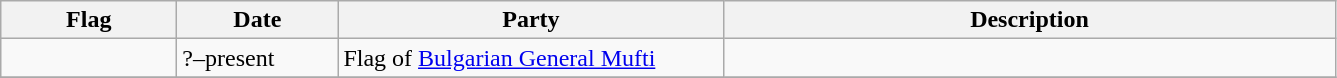<table class="wikitable" style="background:#f9f9f9">
<tr>
<th width="110">Flag</th>
<th width="100">Date</th>
<th width="250">Party</th>
<th width="400">Description</th>
</tr>
<tr>
<td></td>
<td>?–present</td>
<td>Flag of <a href='#'>Bulgarian General Mufti</a></td>
<td></td>
</tr>
<tr>
</tr>
</table>
